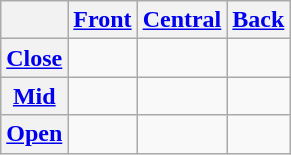<table class="wikitable" style="text-align:center">
<tr>
<th></th>
<th><a href='#'>Front</a></th>
<th><a href='#'>Central</a></th>
<th><a href='#'>Back</a></th>
</tr>
<tr>
<th><a href='#'>Close</a></th>
<td></td>
<td></td>
<td></td>
</tr>
<tr>
<th><a href='#'>Mid</a></th>
<td></td>
<td></td>
<td></td>
</tr>
<tr>
<th><a href='#'>Open</a></th>
<td></td>
<td></td>
<td></td>
</tr>
</table>
